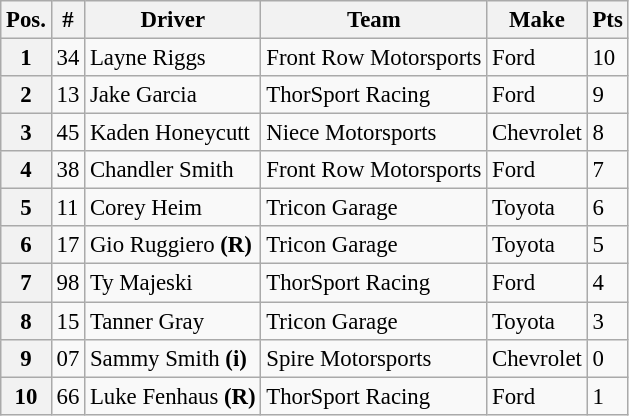<table class="wikitable" style="font-size:95%">
<tr>
<th>Pos.</th>
<th>#</th>
<th>Driver</th>
<th>Team</th>
<th>Make</th>
<th>Pts</th>
</tr>
<tr>
<th>1</th>
<td>34</td>
<td>Layne Riggs</td>
<td>Front Row Motorsports</td>
<td>Ford</td>
<td>10</td>
</tr>
<tr>
<th>2</th>
<td>13</td>
<td>Jake Garcia</td>
<td>ThorSport Racing</td>
<td>Ford</td>
<td>9</td>
</tr>
<tr>
<th>3</th>
<td>45</td>
<td>Kaden Honeycutt</td>
<td>Niece Motorsports</td>
<td>Chevrolet</td>
<td>8</td>
</tr>
<tr>
<th>4</th>
<td>38</td>
<td>Chandler Smith</td>
<td>Front Row Motorsports</td>
<td>Ford</td>
<td>7</td>
</tr>
<tr>
<th>5</th>
<td>11</td>
<td>Corey Heim</td>
<td>Tricon Garage</td>
<td>Toyota</td>
<td>6</td>
</tr>
<tr>
<th>6</th>
<td>17</td>
<td>Gio Ruggiero <strong>(R)</strong></td>
<td>Tricon Garage</td>
<td>Toyota</td>
<td>5</td>
</tr>
<tr>
<th>7</th>
<td>98</td>
<td>Ty Majeski</td>
<td>ThorSport Racing</td>
<td>Ford</td>
<td>4</td>
</tr>
<tr>
<th>8</th>
<td>15</td>
<td>Tanner Gray</td>
<td>Tricon Garage</td>
<td>Toyota</td>
<td>3</td>
</tr>
<tr>
<th>9</th>
<td>07</td>
<td>Sammy Smith <strong>(i)</strong></td>
<td>Spire Motorsports</td>
<td>Chevrolet</td>
<td>0</td>
</tr>
<tr>
<th>10</th>
<td>66</td>
<td>Luke Fenhaus <strong>(R)</strong></td>
<td>ThorSport Racing</td>
<td>Ford</td>
<td>1</td>
</tr>
</table>
